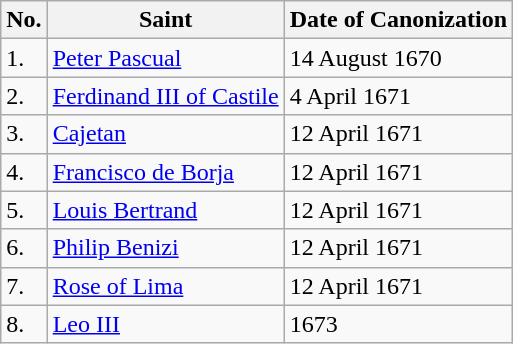<table class="wikitable">
<tr>
<th>No.</th>
<th>Saint</th>
<th>Date of Canonization</th>
</tr>
<tr>
<td>1.</td>
<td><a href='#'>Peter Pascual</a></td>
<td>14 August 1670</td>
</tr>
<tr>
<td>2.</td>
<td><a href='#'>Ferdinand III of Castile</a></td>
<td>4 April 1671</td>
</tr>
<tr>
<td>3.</td>
<td><a href='#'>Cajetan</a></td>
<td>12 April 1671</td>
</tr>
<tr>
<td>4.</td>
<td><a href='#'>Francisco de Borja</a></td>
<td>12 April 1671</td>
</tr>
<tr>
<td>5.</td>
<td><a href='#'>Louis Bertrand</a></td>
<td>12 April 1671</td>
</tr>
<tr>
<td>6.</td>
<td><a href='#'>Philip Benizi</a></td>
<td>12 April 1671</td>
</tr>
<tr>
<td>7.</td>
<td><a href='#'>Rose of Lima</a></td>
<td>12 April 1671</td>
</tr>
<tr>
<td>8.</td>
<td><a href='#'>Leo III</a></td>
<td>1673</td>
</tr>
</table>
